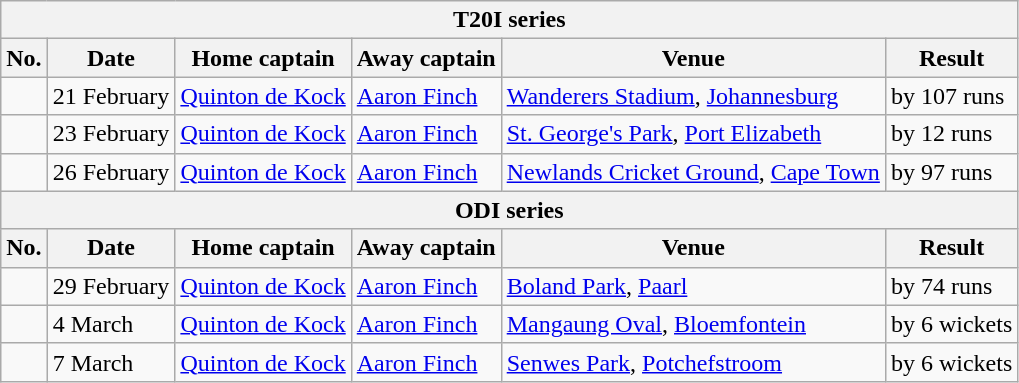<table class="wikitable">
<tr>
<th colspan="9">T20I series</th>
</tr>
<tr>
<th>No.</th>
<th>Date</th>
<th>Home captain</th>
<th>Away captain</th>
<th>Venue</th>
<th>Result</th>
</tr>
<tr>
<td></td>
<td>21 February</td>
<td><a href='#'>Quinton de Kock</a></td>
<td><a href='#'>Aaron Finch</a></td>
<td><a href='#'>Wanderers Stadium</a>, <a href='#'>Johannesburg</a></td>
<td> by 107 runs</td>
</tr>
<tr>
<td></td>
<td>23 February</td>
<td><a href='#'>Quinton de Kock</a></td>
<td><a href='#'>Aaron Finch</a></td>
<td><a href='#'>St. George's Park</a>, <a href='#'>Port Elizabeth</a></td>
<td> by 12 runs</td>
</tr>
<tr>
<td></td>
<td>26 February</td>
<td><a href='#'>Quinton de Kock</a></td>
<td><a href='#'>Aaron Finch</a></td>
<td><a href='#'>Newlands Cricket Ground</a>, <a href='#'>Cape Town</a></td>
<td> by 97 runs</td>
</tr>
<tr>
<th colspan="9">ODI series</th>
</tr>
<tr>
<th>No.</th>
<th>Date</th>
<th>Home captain</th>
<th>Away captain</th>
<th>Venue</th>
<th>Result</th>
</tr>
<tr>
<td></td>
<td>29 February</td>
<td><a href='#'>Quinton de Kock</a></td>
<td><a href='#'>Aaron Finch</a></td>
<td><a href='#'>Boland Park</a>, <a href='#'>Paarl</a></td>
<td> by 74 runs</td>
</tr>
<tr>
<td></td>
<td>4 March</td>
<td><a href='#'>Quinton de Kock</a></td>
<td><a href='#'>Aaron Finch</a></td>
<td><a href='#'>Mangaung Oval</a>, <a href='#'>Bloemfontein</a></td>
<td> by 6 wickets</td>
</tr>
<tr>
<td></td>
<td>7 March</td>
<td><a href='#'>Quinton de Kock</a></td>
<td><a href='#'>Aaron Finch</a></td>
<td><a href='#'>Senwes Park</a>, <a href='#'>Potchefstroom</a></td>
<td> by 6 wickets</td>
</tr>
</table>
